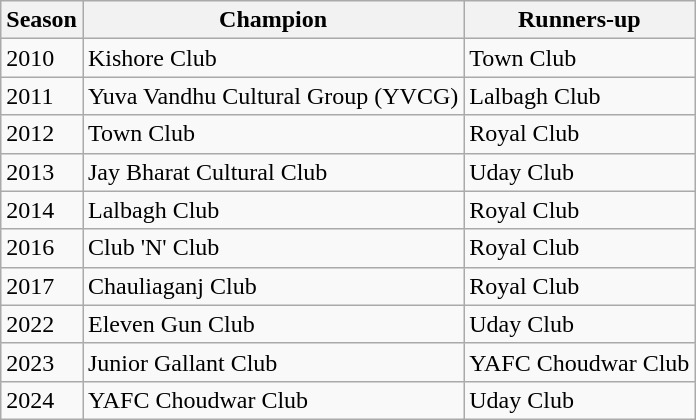<table class="wikitable" border="1">
<tr>
<th>Season</th>
<th>Champion</th>
<th>Runners-up</th>
</tr>
<tr>
<td>2010</td>
<td>Kishore Club</td>
<td>Town Club</td>
</tr>
<tr>
<td>2011</td>
<td>Yuva Vandhu Cultural Group (YVCG)</td>
<td>Lalbagh Club</td>
</tr>
<tr>
<td>2012</td>
<td>Town Club</td>
<td>Royal Club</td>
</tr>
<tr>
<td>2013</td>
<td>Jay Bharat Cultural Club</td>
<td>Uday Club</td>
</tr>
<tr>
<td>2014</td>
<td>Lalbagh Club</td>
<td>Royal Club</td>
</tr>
<tr>
<td>2016</td>
<td>Club 'N' Club</td>
<td>Royal Club</td>
</tr>
<tr>
<td>2017</td>
<td>Chauliaganj Club</td>
<td>Royal Club</td>
</tr>
<tr>
<td>2022</td>
<td>Eleven Gun Club</td>
<td>Uday Club</td>
</tr>
<tr>
<td>2023</td>
<td>Junior Gallant Club</td>
<td>YAFC Choudwar Club</td>
</tr>
<tr>
<td>2024</td>
<td>YAFC Choudwar Club</td>
<td>Uday Club</td>
</tr>
</table>
